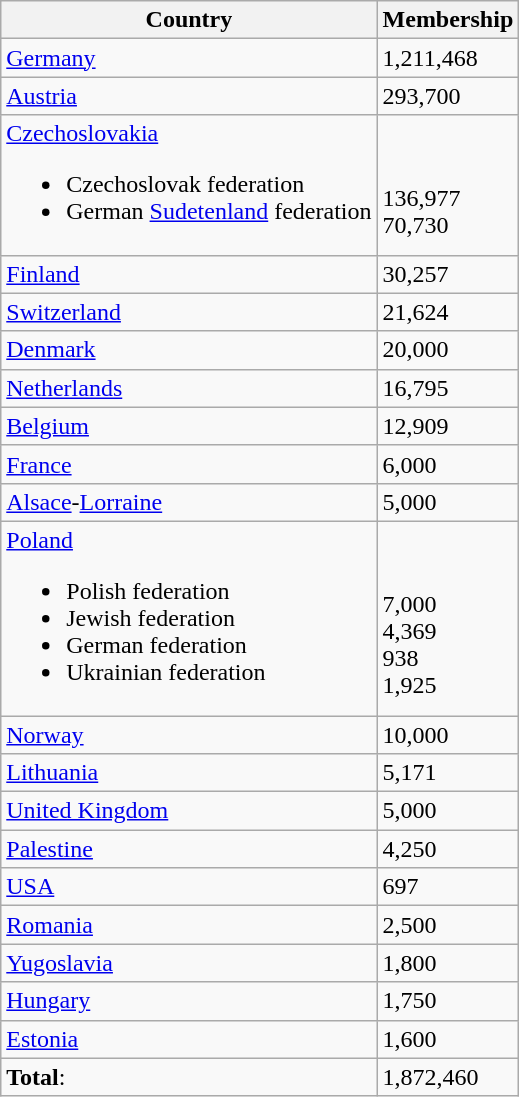<table class="wikitable sortable">
<tr>
<th>Country</th>
<th>Membership</th>
</tr>
<tr>
<td><a href='#'>Germany</a></td>
<td>1,211,468</td>
</tr>
<tr>
<td><a href='#'>Austria</a></td>
<td>293,700</td>
</tr>
<tr>
<td><a href='#'>Czechoslovakia</a><br><ul><li>Czechoslovak federation</li><li>German <a href='#'>Sudetenland</a> federation</li></ul></td>
<td><br><br>136,977
<br>
70,730</td>
</tr>
<tr>
<td><a href='#'>Finland</a></td>
<td>30,257</td>
</tr>
<tr>
<td><a href='#'>Switzerland</a></td>
<td>21,624</td>
</tr>
<tr>
<td><a href='#'>Denmark</a></td>
<td>20,000</td>
</tr>
<tr>
<td><a href='#'>Netherlands</a></td>
<td>16,795</td>
</tr>
<tr>
<td><a href='#'>Belgium</a></td>
<td>12,909</td>
</tr>
<tr>
<td><a href='#'>France</a></td>
<td>6,000</td>
</tr>
<tr>
<td><a href='#'>Alsace</a>-<a href='#'>Lorraine</a></td>
<td>5,000</td>
</tr>
<tr>
<td><a href='#'>Poland</a><br><ul><li>Polish federation</li><li>Jewish federation</li><li>German federation</li><li>Ukrainian federation</li></ul></td>
<td><br><br>7,000<br>
4,369<br>
938<br>
1,925</td>
</tr>
<tr>
<td><a href='#'>Norway</a></td>
<td>10,000</td>
</tr>
<tr>
<td><a href='#'>Lithuania</a></td>
<td>5,171</td>
</tr>
<tr>
<td><a href='#'>United Kingdom</a></td>
<td>5,000</td>
</tr>
<tr>
<td><a href='#'>Palestine</a></td>
<td>4,250</td>
</tr>
<tr>
<td><a href='#'>USA</a></td>
<td>697</td>
</tr>
<tr>
<td><a href='#'>Romania</a></td>
<td>2,500</td>
</tr>
<tr>
<td><a href='#'>Yugoslavia</a></td>
<td>1,800</td>
</tr>
<tr>
<td><a href='#'>Hungary</a></td>
<td>1,750</td>
</tr>
<tr>
<td><a href='#'>Estonia</a></td>
<td>1,600</td>
</tr>
<tr>
<td><strong>Total</strong>:</td>
<td>1,872,460</td>
</tr>
</table>
